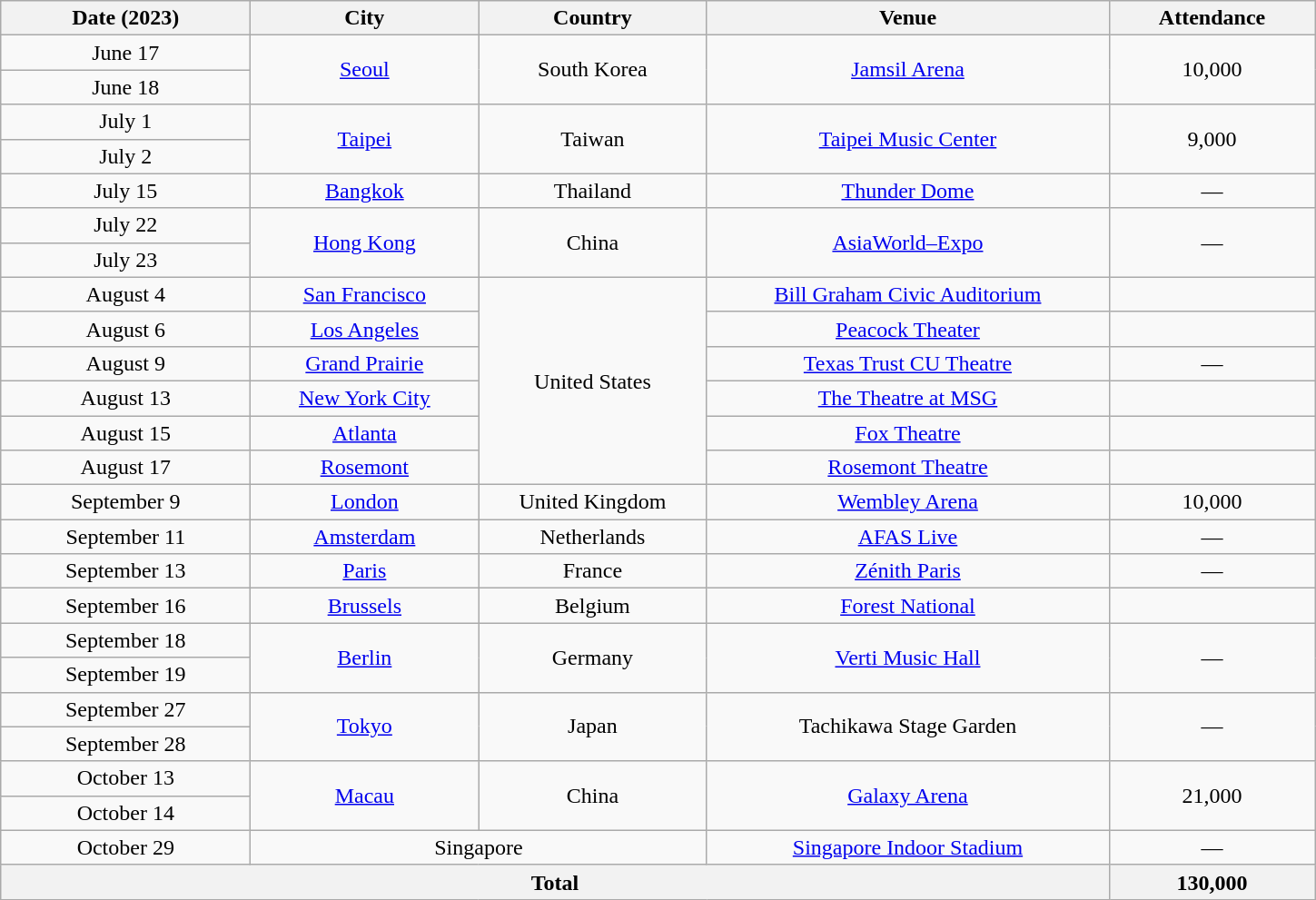<table class="wikitable plainrowheaders" style="text-align:center;">
<tr>
<th scope="col" style="width:11em;">Date (2023)</th>
<th scope="col" style="width:10em;">City</th>
<th scope="col" style="width:10em;">Country</th>
<th scope="col" style="width:18em;">Venue</th>
<th scope="col" style="width:9em;">Attendance</th>
</tr>
<tr>
<td>June 17</td>
<td rowspan="2"><a href='#'>Seoul</a></td>
<td rowspan="2">South Korea</td>
<td rowspan="2"><a href='#'>Jamsil Arena</a></td>
<td rowspan="2">10,000</td>
</tr>
<tr>
<td>June 18</td>
</tr>
<tr>
<td>July 1</td>
<td rowspan="2"><a href='#'>Taipei</a></td>
<td rowspan="2">Taiwan</td>
<td rowspan="2"><a href='#'>Taipei Music Center</a></td>
<td rowspan="2">9,000</td>
</tr>
<tr>
<td>July 2</td>
</tr>
<tr>
<td>July 15</td>
<td><a href='#'>Bangkok</a></td>
<td>Thailand</td>
<td><a href='#'>Thunder Dome</a></td>
<td>—</td>
</tr>
<tr>
<td>July 22</td>
<td rowspan="2"><a href='#'>Hong Kong</a></td>
<td rowspan="2">China</td>
<td rowspan="2"><a href='#'>AsiaWorld–Expo</a></td>
<td rowspan="2">—</td>
</tr>
<tr>
<td>July 23</td>
</tr>
<tr>
<td>August 4</td>
<td><a href='#'>San Francisco</a></td>
<td rowspan="6">United States</td>
<td><a href='#'>Bill Graham Civic Auditorium</a></td>
<td></td>
</tr>
<tr>
<td>August 6</td>
<td><a href='#'>Los Angeles</a></td>
<td><a href='#'>Peacock Theater</a></td>
<td></td>
</tr>
<tr>
<td>August 9</td>
<td><a href='#'>Grand Prairie</a></td>
<td><a href='#'>Texas Trust CU Theatre</a></td>
<td>—</td>
</tr>
<tr>
<td>August 13</td>
<td><a href='#'>New York City</a></td>
<td><a href='#'>The Theatre at MSG</a></td>
<td></td>
</tr>
<tr>
<td>August 15</td>
<td><a href='#'>Atlanta</a></td>
<td><a href='#'>Fox Theatre</a></td>
<td></td>
</tr>
<tr>
<td>August 17</td>
<td><a href='#'>Rosemont</a></td>
<td><a href='#'>Rosemont Theatre</a></td>
<td></td>
</tr>
<tr>
<td>September 9</td>
<td><a href='#'>London</a></td>
<td>United Kingdom</td>
<td><a href='#'>Wembley Arena</a></td>
<td>10,000</td>
</tr>
<tr>
<td>September 11</td>
<td><a href='#'>Amsterdam</a></td>
<td>Netherlands</td>
<td><a href='#'>AFAS Live</a></td>
<td>—</td>
</tr>
<tr>
<td>September 13</td>
<td><a href='#'>Paris</a></td>
<td>France</td>
<td><a href='#'>Zénith Paris</a></td>
<td>—</td>
</tr>
<tr>
<td>September 16</td>
<td><a href='#'>Brussels</a></td>
<td>Belgium</td>
<td><a href='#'>Forest National</a></td>
<td></td>
</tr>
<tr>
<td>September 18</td>
<td rowspan="2"><a href='#'>Berlin</a></td>
<td rowspan="2">Germany</td>
<td rowspan="2"><a href='#'>Verti Music Hall</a></td>
<td rowspan="2">—</td>
</tr>
<tr>
<td>September 19</td>
</tr>
<tr>
<td>September 27</td>
<td rowspan="2"><a href='#'>Tokyo</a></td>
<td rowspan="2">Japan</td>
<td rowspan="2">Tachikawa Stage Garden</td>
<td rowspan="2">—</td>
</tr>
<tr>
<td>September 28</td>
</tr>
<tr>
<td>October 13</td>
<td rowspan="2"><a href='#'>Macau</a></td>
<td rowspan="2">China</td>
<td rowspan="2"><a href='#'>Galaxy Arena</a></td>
<td rowspan="2">21,000</td>
</tr>
<tr>
<td>October 14</td>
</tr>
<tr>
<td>October 29</td>
<td colspan="2">Singapore</td>
<td><a href='#'>Singapore Indoor Stadium</a></td>
<td>—</td>
</tr>
<tr>
<th colspan="4">Total</th>
<th>130,000</th>
</tr>
</table>
